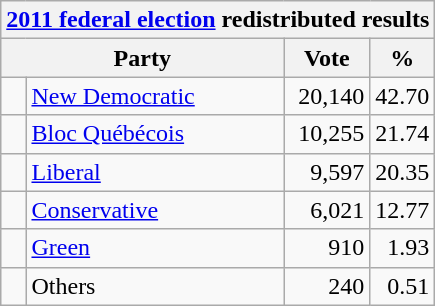<table class="wikitable">
<tr>
<th colspan="4"><a href='#'>2011 federal election</a> redistributed results</th>
</tr>
<tr>
<th bgcolor="#DDDDFF" width="130px" colspan="2">Party</th>
<th bgcolor="#DDDDFF" width="50px">Vote</th>
<th bgcolor="#DDDDFF" width="30px">%</th>
</tr>
<tr>
<td> </td>
<td><a href='#'>New Democratic</a></td>
<td align=right>20,140</td>
<td align=right>42.70</td>
</tr>
<tr>
<td> </td>
<td><a href='#'>Bloc Québécois</a></td>
<td align=right>10,255</td>
<td align=right>21.74</td>
</tr>
<tr>
<td> </td>
<td><a href='#'>Liberal</a></td>
<td align=right>9,597</td>
<td align=right>20.35</td>
</tr>
<tr>
<td> </td>
<td><a href='#'>Conservative</a></td>
<td align=right>6,021</td>
<td align=right>12.77</td>
</tr>
<tr>
<td> </td>
<td><a href='#'>Green</a></td>
<td align=right>910</td>
<td align=right>1.93</td>
</tr>
<tr>
<td> </td>
<td>Others</td>
<td align=right>240</td>
<td align=right>0.51</td>
</tr>
</table>
